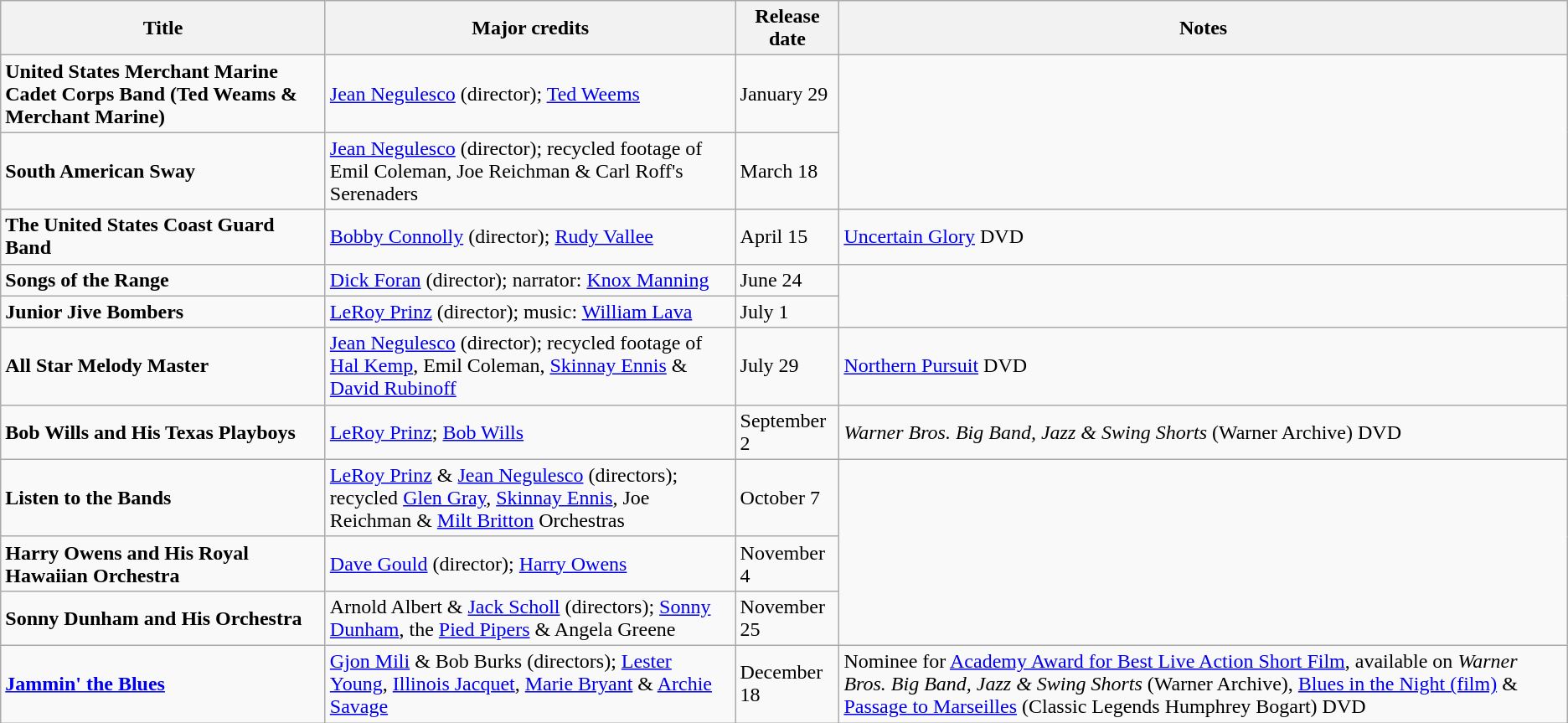<table class="wikitable sortable" border="1">
<tr>
<th>Title</th>
<th>Major credits</th>
<th>Release date</th>
<th>Notes</th>
</tr>
<tr>
<td><strong>United States Merchant Marine Cadet Corps Band (Ted Weams & Merchant Marine)</strong></td>
<td><a href='#'>Jean Negulesco</a> (director); <a href='#'>Ted Weems</a></td>
<td>January 29</td>
</tr>
<tr>
<td><strong>South American Sway</strong></td>
<td><a href='#'>Jean Negulesco</a> (director); recycled footage of Emil Coleman, Joe Reichman & Carl Roff's Serenaders</td>
<td>March 18</td>
</tr>
<tr>
<td><strong>The United States Coast Guard Band</strong></td>
<td><a href='#'>Bobby Connolly</a> (director); <a href='#'>Rudy Vallee</a></td>
<td>April 15</td>
<td><a href='#'>Uncertain Glory</a> DVD</td>
</tr>
<tr>
<td><strong>Songs of the Range</strong></td>
<td><a href='#'>Dick Foran</a> (director); narrator: <a href='#'>Knox Manning</a></td>
<td>June 24</td>
</tr>
<tr>
<td><strong>Junior Jive Bombers</strong></td>
<td><a href='#'>LeRoy Prinz</a> (director); music: <a href='#'>William Lava</a></td>
<td>July 1</td>
</tr>
<tr>
<td><strong>All Star Melody Master</strong></td>
<td><a href='#'>Jean Negulesco</a> (director); recycled footage of <a href='#'>Hal Kemp</a>, Emil Coleman, <a href='#'>Skinnay Ennis</a> & <a href='#'>David Rubinoff</a></td>
<td>July 29</td>
<td><a href='#'>Northern Pursuit</a> DVD</td>
</tr>
<tr>
<td><strong>Bob Wills and His Texas Playboys</strong></td>
<td><a href='#'>LeRoy Prinz</a>; <a href='#'>Bob Wills</a></td>
<td>September 2</td>
<td><em>Warner Bros. Big Band, Jazz & Swing Shorts</em> (Warner Archive) DVD</td>
</tr>
<tr>
<td><strong>Listen to the Bands</strong></td>
<td><a href='#'>LeRoy Prinz</a> & <a href='#'>Jean Negulesco</a> (directors); recycled <a href='#'>Glen Gray</a>, <a href='#'>Skinnay Ennis</a>, Joe Reichman & <a href='#'>Milt Britton</a> Orchestras</td>
<td>October 7</td>
</tr>
<tr>
<td><strong>Harry Owens and His Royal Hawaiian Orchestra</strong></td>
<td><a href='#'>Dave Gould</a> (director); <a href='#'>Harry Owens</a></td>
<td>November 4</td>
</tr>
<tr>
<td><strong>Sonny Dunham and His Orchestra</strong></td>
<td>Arnold Albert & <a href='#'>Jack Scholl</a> (directors); <a href='#'>Sonny Dunham</a>, the <a href='#'>Pied Pipers</a> & Angela Greene</td>
<td>November 25</td>
</tr>
<tr>
<td><strong><a href='#'>Jammin' the Blues</a></strong></td>
<td><a href='#'>Gjon Mili</a> & Bob Burks (directors); <a href='#'>Lester Young</a>, <a href='#'>Illinois Jacquet</a>, <a href='#'>Marie Bryant</a> & <a href='#'>Archie Savage</a></td>
<td>December 18</td>
<td>Nominee for <a href='#'>Academy Award for Best Live Action Short Film</a>, available on <em>Warner Bros. Big Band, Jazz & Swing Shorts</em> (Warner Archive), <a href='#'>Blues in the Night (film)</a> & <a href='#'>Passage to Marseilles</a> (Classic Legends Humphrey Bogart) DVD</td>
</tr>
</table>
